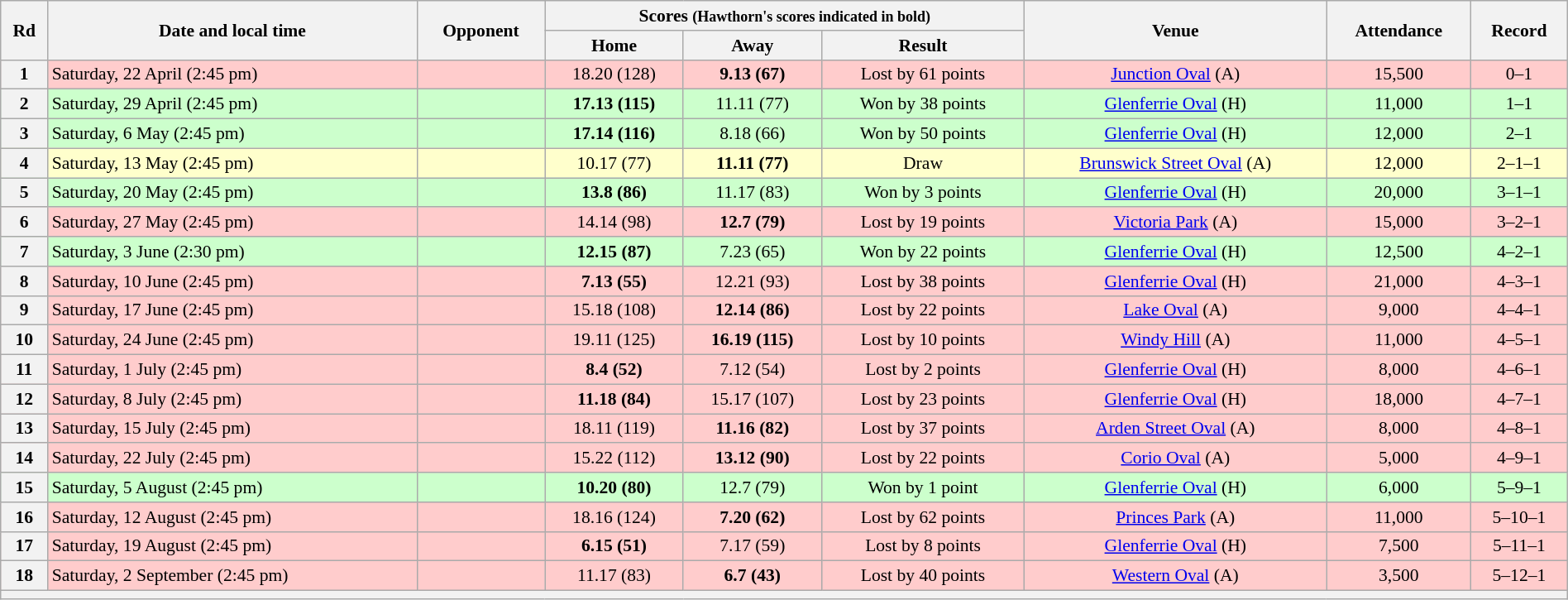<table class="wikitable" style="font-size:90%; text-align:center; width: 100%; margin-left: auto; margin-right: auto">
<tr>
<th rowspan="2">Rd</th>
<th rowspan="2">Date and local time</th>
<th rowspan="2">Opponent</th>
<th colspan="3">Scores <small>(Hawthorn's scores indicated in bold)</small></th>
<th rowspan="2">Venue</th>
<th rowspan="2">Attendance</th>
<th rowspan="2">Record</th>
</tr>
<tr>
<th>Home</th>
<th>Away</th>
<th>Result</th>
</tr>
<tr style="background:#fcc;">
<th>1</th>
<td align=left>Saturday, 22 April (2:45 pm)</td>
<td align=left></td>
<td>18.20 (128)</td>
<td><strong>9.13 (67)</strong></td>
<td>Lost by 61 points</td>
<td><a href='#'>Junction Oval</a> (A)</td>
<td>15,500</td>
<td>0–1</td>
</tr>
<tr style="background:#cfc">
<th>2</th>
<td align=left>Saturday, 29 April (2:45 pm)</td>
<td align=left></td>
<td><strong>17.13 (115)</strong></td>
<td>11.11 (77)</td>
<td>Won by 38 points</td>
<td><a href='#'>Glenferrie Oval</a> (H)</td>
<td>11,000</td>
<td>1–1</td>
</tr>
<tr style="background:#cfc">
<th>3</th>
<td align=left>Saturday, 6 May (2:45 pm)</td>
<td align=left></td>
<td><strong>17.14 (116)</strong></td>
<td>8.18 (66)</td>
<td>Won by 50 points</td>
<td><a href='#'>Glenferrie Oval</a> (H)</td>
<td>12,000</td>
<td>2–1</td>
</tr>
<tr style="background:#ffc;">
<th>4</th>
<td align=left>Saturday, 13 May (2:45 pm)</td>
<td align=left></td>
<td>10.17 (77)</td>
<td><strong>11.11 (77)</strong></td>
<td>Draw</td>
<td><a href='#'>Brunswick Street Oval</a> (A)</td>
<td>12,000</td>
<td>2–1–1</td>
</tr>
<tr style="background:#cfc">
<th>5</th>
<td align=left>Saturday, 20 May (2:45 pm)</td>
<td align=left></td>
<td><strong>13.8 (86)</strong></td>
<td>11.17 (83)</td>
<td>Won by 3 points</td>
<td><a href='#'>Glenferrie Oval</a> (H)</td>
<td>20,000</td>
<td>3–1–1</td>
</tr>
<tr style="background:#fcc;">
<th>6</th>
<td align=left>Saturday, 27 May (2:45 pm)</td>
<td align=left></td>
<td>14.14 (98)</td>
<td><strong>12.7 (79)</strong></td>
<td>Lost by 19 points</td>
<td><a href='#'>Victoria Park</a> (A)</td>
<td>15,000</td>
<td>3–2–1</td>
</tr>
<tr style="background:#cfc">
<th>7</th>
<td align=left>Saturday, 3 June (2:30 pm)</td>
<td align=left></td>
<td><strong>12.15 (87)</strong></td>
<td>7.23 (65)</td>
<td>Won by 22 points</td>
<td><a href='#'>Glenferrie Oval</a> (H)</td>
<td>12,500</td>
<td>4–2–1</td>
</tr>
<tr style="background:#fcc;">
<th>8</th>
<td align=left>Saturday, 10 June (2:45 pm)</td>
<td align=left></td>
<td><strong>7.13 (55)</strong></td>
<td>12.21 (93)</td>
<td>Lost by 38 points</td>
<td><a href='#'>Glenferrie Oval</a> (H)</td>
<td>21,000</td>
<td>4–3–1</td>
</tr>
<tr style="background:#fcc;">
<th>9</th>
<td align=left>Saturday, 17 June (2:45 pm)</td>
<td align=left></td>
<td>15.18 (108)</td>
<td><strong>12.14 (86)</strong></td>
<td>Lost by 22 points</td>
<td><a href='#'>Lake Oval</a> (A)</td>
<td>9,000</td>
<td>4–4–1</td>
</tr>
<tr style="background:#fcc;">
<th>10</th>
<td align=left>Saturday, 24 June (2:45 pm)</td>
<td align=left></td>
<td>19.11 (125)</td>
<td><strong>16.19 (115)</strong></td>
<td>Lost by 10 points</td>
<td><a href='#'>Windy Hill</a> (A)</td>
<td>11,000</td>
<td>4–5–1</td>
</tr>
<tr style="background:#fcc;">
<th>11</th>
<td align=left>Saturday, 1 July (2:45 pm)</td>
<td align=left></td>
<td><strong>8.4 (52)</strong></td>
<td>7.12 (54)</td>
<td>Lost by 2 points</td>
<td><a href='#'>Glenferrie Oval</a> (H)</td>
<td>8,000</td>
<td>4–6–1</td>
</tr>
<tr style="background:#fcc;">
<th>12</th>
<td align=left>Saturday, 8 July (2:45 pm)</td>
<td align=left></td>
<td><strong>11.18 (84)</strong></td>
<td>15.17 (107)</td>
<td>Lost by 23 points</td>
<td><a href='#'>Glenferrie Oval</a> (H)</td>
<td>18,000</td>
<td>4–7–1</td>
</tr>
<tr style="background:#fcc;">
<th>13</th>
<td align=left>Saturday, 15 July (2:45 pm)</td>
<td align=left></td>
<td>18.11 (119)</td>
<td><strong>11.16 (82)</strong></td>
<td>Lost by 37 points</td>
<td><a href='#'>Arden Street Oval</a> (A)</td>
<td>8,000</td>
<td>4–8–1</td>
</tr>
<tr style="background:#fcc;">
<th>14</th>
<td align=left>Saturday, 22 July (2:45 pm)</td>
<td align=left></td>
<td>15.22 (112)</td>
<td><strong>13.12 (90)</strong></td>
<td>Lost by 22 points</td>
<td><a href='#'>Corio Oval</a> (A)</td>
<td>5,000</td>
<td>4–9–1</td>
</tr>
<tr style="background:#cfc">
<th>15</th>
<td align=left>Saturday, 5 August (2:45 pm)</td>
<td align=left></td>
<td><strong>10.20 (80)</strong></td>
<td>12.7 (79)</td>
<td>Won by 1 point</td>
<td><a href='#'>Glenferrie Oval</a> (H)</td>
<td>6,000</td>
<td>5–9–1</td>
</tr>
<tr style="background:#fcc;">
<th>16</th>
<td align=left>Saturday, 12 August (2:45 pm)</td>
<td align=left></td>
<td>18.16 (124)</td>
<td><strong>7.20 (62)</strong></td>
<td>Lost by 62 points</td>
<td><a href='#'>Princes Park</a> (A)</td>
<td>11,000</td>
<td>5–10–1</td>
</tr>
<tr style="background:#fcc;">
<th>17</th>
<td align=left>Saturday, 19 August (2:45 pm)</td>
<td align=left></td>
<td><strong>6.15 (51)</strong></td>
<td>7.17 (59)</td>
<td>Lost by 8 points</td>
<td><a href='#'>Glenferrie Oval</a> (H)</td>
<td>7,500</td>
<td>5–11–1</td>
</tr>
<tr style="background:#fcc;">
<th>18</th>
<td align=left>Saturday, 2 September (2:45 pm)</td>
<td align=left></td>
<td>11.17 (83)</td>
<td><strong>6.7 (43)</strong></td>
<td>Lost by 40 points</td>
<td><a href='#'>Western Oval</a> (A)</td>
<td>3,500</td>
<td>5–12–1</td>
</tr>
<tr>
<th colspan=9></th>
</tr>
</table>
